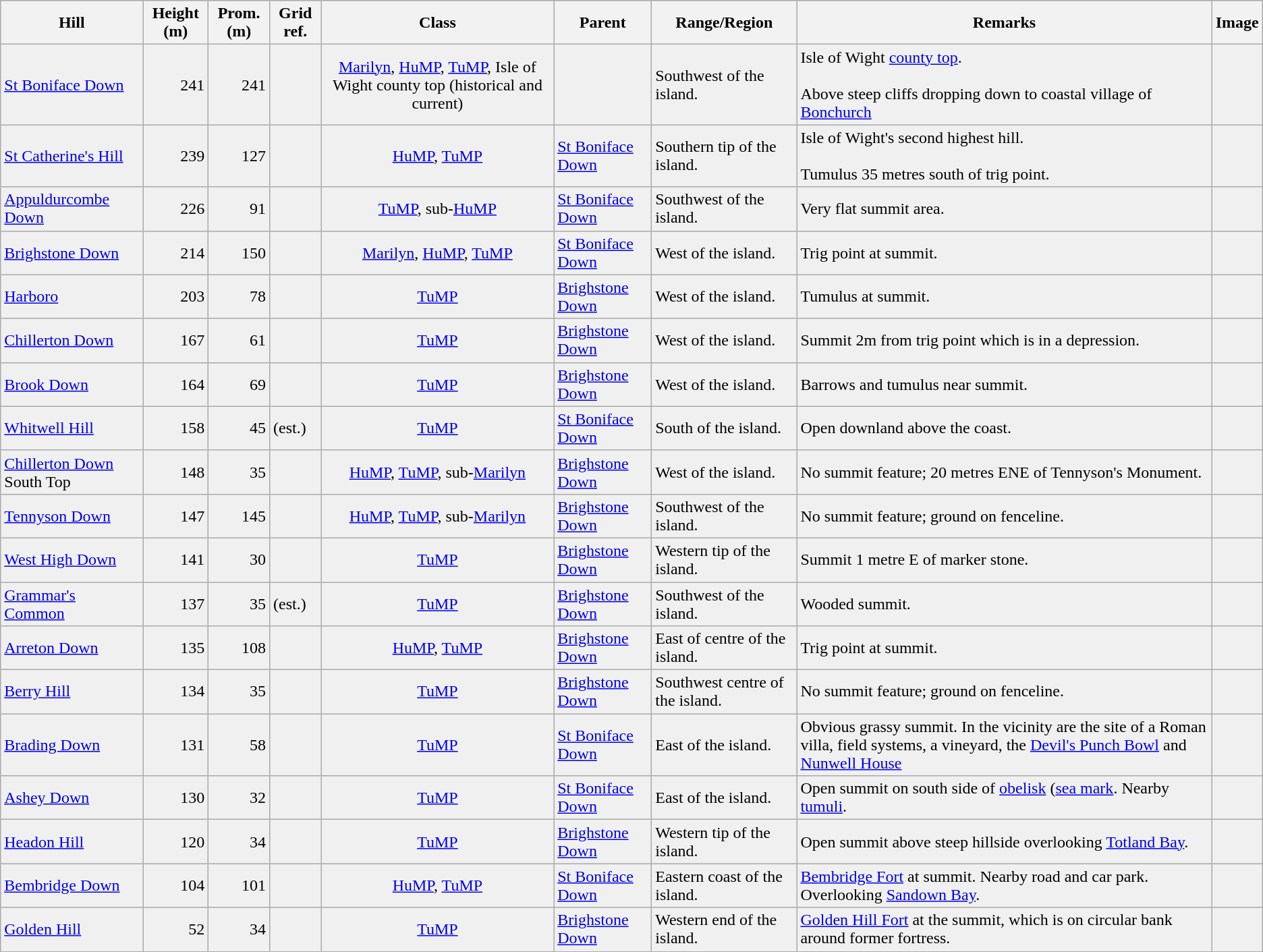<table class="wikitable sortable" style="border-collapse: collapse; background:#f0f0f0;":#f0f0f0;">
<tr>
<th>Hill</th>
<th>Height (m)</th>
<th>Prom. (m)</th>
<th>Grid ref.</th>
<th>Class</th>
<th>Parent</th>
<th>Range/Region</th>
<th class="unsortable">Remarks</th>
<th class="unsortable">Image</th>
</tr>
<tr>
<td><a href='#'>St Boniface Down</a></td>
<td align=right>241</td>
<td align=right>241</td>
<td></td>
<td align=center><a href='#'>Marilyn</a>, <a href='#'>HuMP</a>, <a href='#'>TuMP</a>, Isle of Wight county top (historical and current)</td>
<td></td>
<td>Southwest of the island.</td>
<td>Isle of Wight <a href='#'>county top</a>.<br><br>Above steep cliffs dropping down to coastal village of <a href='#'>Bonchurch</a></td>
<td></td>
</tr>
<tr>
<td><a href='#'>St Catherine's Hill</a></td>
<td align=right>239</td>
<td align=right>127</td>
<td></td>
<td align=center><a href='#'>HuMP</a>, <a href='#'>TuMP</a></td>
<td><a href='#'>St Boniface Down</a></td>
<td>Southern tip of the island.</td>
<td>Isle of Wight's second highest hill.<br><br>Tumulus 35 metres south of trig point.</td>
<td></td>
</tr>
<tr>
<td><a href='#'>Appuldurcombe Down</a></td>
<td align=right>226</td>
<td align=right>91</td>
<td></td>
<td align=center><a href='#'>TuMP</a>, sub-<a href='#'>HuMP</a></td>
<td><a href='#'>St Boniface Down</a></td>
<td>Southwest of the island.</td>
<td>Very flat summit area.</td>
<td></td>
</tr>
<tr>
<td><a href='#'>Brighstone Down</a></td>
<td align=right>214</td>
<td align=right>150</td>
<td></td>
<td align=center><a href='#'>Marilyn</a>, <a href='#'>HuMP</a>, <a href='#'>TuMP</a></td>
<td><a href='#'>St Boniface Down</a></td>
<td>West of the island.</td>
<td>Trig point at summit.</td>
<td></td>
</tr>
<tr>
<td><a href='#'>Harboro</a></td>
<td align=right>203</td>
<td align=right>78</td>
<td></td>
<td align=center><a href='#'>TuMP</a></td>
<td><a href='#'>Brighstone Down</a></td>
<td>West of the island.</td>
<td>Tumulus at summit.</td>
<td></td>
</tr>
<tr>
<td><a href='#'>Chillerton Down</a></td>
<td align=right>167</td>
<td align=right>61</td>
<td></td>
<td align=center><a href='#'>TuMP</a></td>
<td><a href='#'>Brighstone Down</a></td>
<td>West of the island.</td>
<td>Summit 2m from trig point which is in a depression.</td>
<td></td>
</tr>
<tr>
<td><a href='#'>Brook Down</a></td>
<td align=right>164</td>
<td align=right>69</td>
<td></td>
<td align=center><a href='#'>TuMP</a></td>
<td><a href='#'>Brighstone Down</a></td>
<td>West of the island.</td>
<td>Barrows and tumulus near summit.</td>
<td></td>
</tr>
<tr>
<td><a href='#'>Whitwell Hill</a></td>
<td align=right>158</td>
<td align=right>45</td>
<td> (est.)</td>
<td align=center><a href='#'>TuMP</a></td>
<td><a href='#'>St Boniface Down</a></td>
<td>South of the island.</td>
<td>Open downland above the coast.</td>
<td></td>
</tr>
<tr>
<td><a href='#'>Chillerton Down</a> South Top</td>
<td align=right>148</td>
<td align=right>35</td>
<td></td>
<td align=center><a href='#'>HuMP</a>, <a href='#'>TuMP</a>, sub-<a href='#'>Marilyn</a></td>
<td><a href='#'>Brighstone Down</a></td>
<td>West of the island.</td>
<td>No summit feature; 20 metres ENE of Tennyson's Monument.</td>
<td></td>
</tr>
<tr>
<td><a href='#'>Tennyson Down</a></td>
<td align=right>147</td>
<td align=right>145</td>
<td></td>
<td align=center><a href='#'>HuMP</a>, <a href='#'>TuMP</a>, sub-<a href='#'>Marilyn</a></td>
<td><a href='#'>Brighstone Down</a></td>
<td>Southwest of the island.</td>
<td>No summit feature; ground on fenceline.</td>
<td></td>
</tr>
<tr>
<td><a href='#'>West High Down</a></td>
<td align=right>141</td>
<td align=right>30</td>
<td></td>
<td align=center><a href='#'>TuMP</a></td>
<td><a href='#'>Brighstone Down</a></td>
<td>Western tip of the island.</td>
<td>Summit 1 metre E of marker stone.</td>
<td></td>
</tr>
<tr>
<td><a href='#'>Grammar's Common</a></td>
<td align=right>137</td>
<td align=right>35</td>
<td> (est.)</td>
<td align=center><a href='#'>TuMP</a></td>
<td><a href='#'>Brighstone Down</a></td>
<td>Southwest of the island.</td>
<td>Wooded summit.</td>
<td></td>
</tr>
<tr>
<td><a href='#'>Arreton Down</a></td>
<td align=right>135</td>
<td align=right>108</td>
<td></td>
<td align=center><a href='#'>HuMP</a>, <a href='#'>TuMP</a></td>
<td><a href='#'>Brighstone Down</a></td>
<td>East of centre of the island.</td>
<td>Trig point at summit.</td>
<td></td>
</tr>
<tr>
<td><a href='#'>Berry Hill</a></td>
<td align=right>134</td>
<td align=right>35</td>
<td></td>
<td align=center><a href='#'>TuMP</a></td>
<td><a href='#'>Brighstone Down</a></td>
<td>Southwest centre of the island.</td>
<td>No summit feature; ground on fenceline.</td>
<td></td>
</tr>
<tr>
<td><a href='#'>Brading Down</a></td>
<td align=right>131</td>
<td align=right>58</td>
<td></td>
<td align=center><a href='#'>TuMP</a></td>
<td><a href='#'>St Boniface Down</a></td>
<td>East of the island.</td>
<td>Obvious grassy summit. In the vicinity are the site of a Roman villa, field systems, a vineyard, the <a href='#'>Devil's Punch Bowl</a> and <a href='#'>Nunwell House</a></td>
<td></td>
</tr>
<tr>
<td><a href='#'>Ashey Down</a></td>
<td align=right>130</td>
<td align=right>32</td>
<td></td>
<td align=center><a href='#'>TuMP</a></td>
<td><a href='#'>St Boniface Down</a></td>
<td>East of the island.</td>
<td>Open summit on south side of <a href='#'>obelisk</a> (<a href='#'>sea mark</a>. Nearby <a href='#'>tumuli</a>.</td>
<td></td>
</tr>
<tr>
<td><a href='#'>Headon Hill</a></td>
<td align=right>120</td>
<td align=right>34</td>
<td></td>
<td align=center><a href='#'>TuMP</a></td>
<td><a href='#'>Brighstone Down</a></td>
<td>Western tip of the island.</td>
<td>Open summit above steep hillside overlooking <a href='#'>Totland Bay</a>.</td>
<td></td>
</tr>
<tr>
<td><a href='#'>Bembridge Down</a></td>
<td align=right>104</td>
<td align=right>101</td>
<td></td>
<td align=center><a href='#'>HuMP</a>, <a href='#'>TuMP</a></td>
<td><a href='#'>St Boniface Down</a></td>
<td>Eastern coast of the island.</td>
<td><a href='#'>Bembridge Fort</a> at summit. Nearby road and car park. Overlooking <a href='#'>Sandown Bay</a>.</td>
<td></td>
</tr>
<tr>
<td><a href='#'>Golden Hill</a></td>
<td align=right>52</td>
<td align=right>34</td>
<td></td>
<td align=center><a href='#'>TuMP</a></td>
<td><a href='#'>Brighstone Down</a></td>
<td>Western end of the island.</td>
<td><a href='#'>Golden Hill Fort</a> at the summit, which is on circular bank around former fortress.</td>
<td></td>
</tr>
</table>
